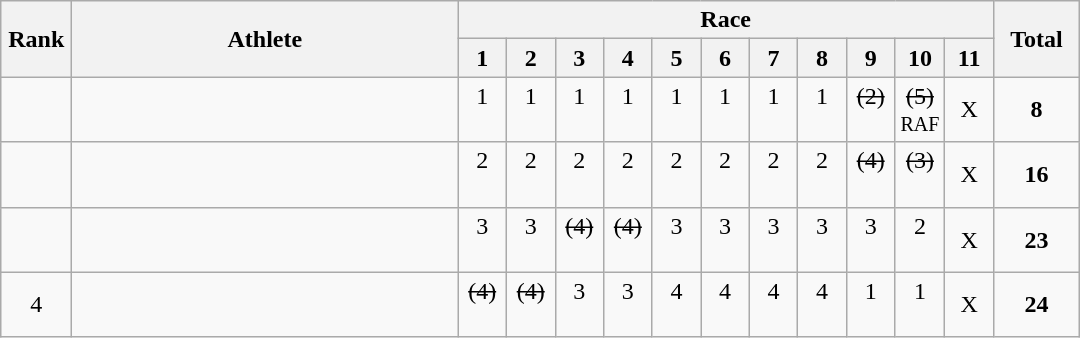<table | class="wikitable" style="text-align:center">
<tr>
<th rowspan="2" width=40>Rank</th>
<th rowspan="2" width=250>Athlete</th>
<th colspan="11">Race</th>
<th rowspan="2" width=50>Total</th>
</tr>
<tr>
<th width=25>1</th>
<th width=25>2</th>
<th width=25>3</th>
<th width=25>4</th>
<th width=25>5</th>
<th width=25>6</th>
<th width=25>7</th>
<th width=25>8</th>
<th width=25>9</th>
<th width=25>10</th>
<th width=25>11</th>
</tr>
<tr>
<td></td>
<td align=left></td>
<td>1<br> </td>
<td>1<br> </td>
<td>1<br> </td>
<td>1<br> </td>
<td>1<br> </td>
<td>1<br> </td>
<td>1<br> </td>
<td>1<br> </td>
<td><s>(2)</s><br> </td>
<td><s>(5)</s><br><small>RAF</small></td>
<td>X</td>
<td><strong>8</strong></td>
</tr>
<tr>
<td></td>
<td align=left></td>
<td>2<br> </td>
<td>2<br> </td>
<td>2<br> </td>
<td>2<br> </td>
<td>2<br> </td>
<td>2<br> </td>
<td>2<br> </td>
<td>2<br> </td>
<td><s>(4)</s><br> </td>
<td><s>(3)</s><br> </td>
<td>X</td>
<td><strong>16</strong></td>
</tr>
<tr>
<td></td>
<td align=left></td>
<td>3<br> </td>
<td>3<br> </td>
<td><s>(4)</s><br> </td>
<td><s>(4)</s><br> </td>
<td>3<br> </td>
<td>3<br> </td>
<td>3<br> </td>
<td>3<br> </td>
<td>3<br> </td>
<td>2<br> </td>
<td>X</td>
<td><strong>23</strong></td>
</tr>
<tr>
<td>4</td>
<td align=left></td>
<td><s>(4)</s><br> </td>
<td><s>(4)</s><br> </td>
<td>3<br> </td>
<td>3<br> </td>
<td>4<br> </td>
<td>4<br> </td>
<td>4<br> </td>
<td>4<br> </td>
<td>1<br> </td>
<td>1<br> </td>
<td>X</td>
<td><strong>24</strong></td>
</tr>
</table>
